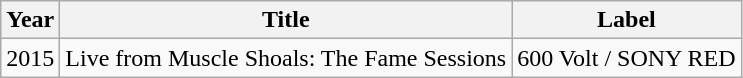<table class="wikitable">
<tr>
<th>Year</th>
<th>Title</th>
<th>Label</th>
</tr>
<tr>
<td>2015</td>
<td>Live from Muscle Shoals: The Fame Sessions</td>
<td>600 Volt / SONY RED</td>
</tr>
</table>
